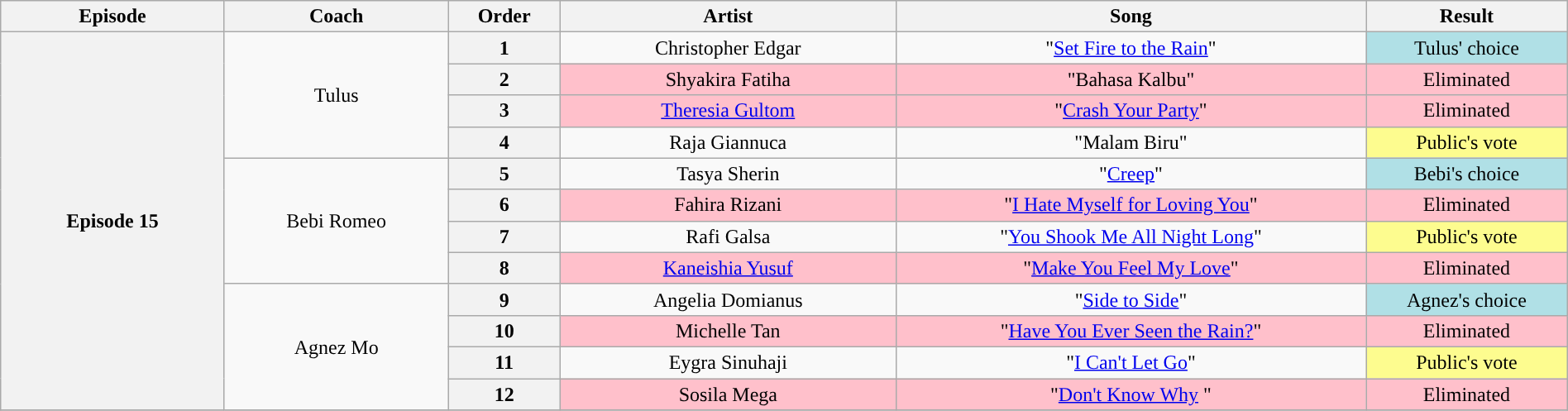<table class="wikitable" style="text-align:center; width:100%;">
<tr>
<th style="width:10%;">Episode</th>
<th style="width:10%;">Coach</th>
<th style="width:05%;">Order</th>
<th style="width:15%;">Artist</th>
<th style="width:21%;">Song</th>
<th style="width:9%;">Result</th>
</tr>
<tr>
<th rowspan="12">Episode 15<br><small></small></th>
<td rowspan=4>Tulus</td>
<th>1</th>
<td>Christopher Edgar</td>
<td>"<a href='#'>Set Fire to the Rain</a>"</td>
<td style="background:#b0e0e6">Tulus' choice</td>
</tr>
<tr>
<th>2</th>
<td style="background:pink;">Shyakira Fatiha</td>
<td style="background:pink;">"Bahasa Kalbu"</td>
<td style="background:pink;">Eliminated</td>
</tr>
<tr>
<th>3</th>
<td style="background:pink;"><a href='#'>Theresia Gultom</a></td>
<td style="background:pink;">"<a href='#'>Crash Your Party</a>"</td>
<td style="background:pink;">Eliminated</td>
</tr>
<tr>
<th>4</th>
<td>Raja Giannuca</td>
<td>"Malam Biru"</td>
<td style="background:#fdfc8f;">Public's vote</td>
</tr>
<tr>
<td rowspan=4>Bebi Romeo</td>
<th>5</th>
<td>Tasya Sherin</td>
<td>"<a href='#'>Creep</a>"</td>
<td style="background:#b0e0e6">Bebi's choice</td>
</tr>
<tr>
<th>6</th>
<td style="background:pink;">Fahira Rizani</td>
<td style="background:pink;">"<a href='#'>I Hate Myself for Loving You</a>"</td>
<td style="background:pink;">Eliminated</td>
</tr>
<tr>
<th>7</th>
<td>Rafi Galsa</td>
<td>"<a href='#'>You Shook Me All Night Long</a>"</td>
<td style="background:#fdfc8f;">Public's vote</td>
</tr>
<tr>
<th>8</th>
<td style="background:pink;"><a href='#'>Kaneishia Yusuf</a></td>
<td style="background:pink;">"<a href='#'>Make You Feel My Love</a>"</td>
<td style="background:pink;">Eliminated</td>
</tr>
<tr>
<td rowspan=4>Agnez Mo</td>
<th>9</th>
<td>Angelia Domianus</td>
<td>"<a href='#'>Side to Side</a>"</td>
<td style="background:#b0e0e6">Agnez's choice</td>
</tr>
<tr>
<th>10</th>
<td style="background:pink;">Michelle Tan</td>
<td style="background:pink;">"<a href='#'>Have You Ever Seen the Rain?</a>"</td>
<td style="background:pink;">Eliminated</td>
</tr>
<tr>
<th>11</th>
<td>Eygra Sinuhaji</td>
<td>"<a href='#'>I Can't Let Go</a>"</td>
<td style="background:#fdfc8f;">Public's vote</td>
</tr>
<tr>
<th>12</th>
<td style="background:pink;">Sosila Mega</td>
<td style="background:pink;">"<a href='#'>Don't Know Why</a> "</td>
<td style="background:pink;">Eliminated</td>
</tr>
<tr>
</tr>
</table>
